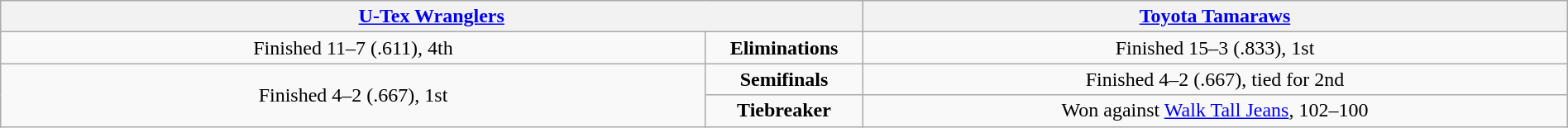<table class=wikitable width=100%>
<tr align=center>
<th colspan=2 width=45%><a href='#'>U-Tex Wranglers</a></th>
<th colspan=2 width=45%><a href='#'>Toyota Tamaraws</a></th>
</tr>
<tr align=center>
<td>Finished 11–7 (.611), 4th</td>
<td colspan=2><strong>Eliminations</strong></td>
<td>Finished 15–3 (.833), 1st</td>
</tr>
<tr align=center>
<td rowspan=2 width=45%>Finished 4–2 (.667), 1st</td>
<td colspan=2><strong>Semifinals</strong></td>
<td>Finished 4–2 (.667), tied for 2nd</td>
</tr>
<tr align=center>
<td colspan=2><strong>Tiebreaker</strong></td>
<td>Won against <a href='#'>Walk Tall Jeans</a>, 102–100</td>
</tr>
</table>
